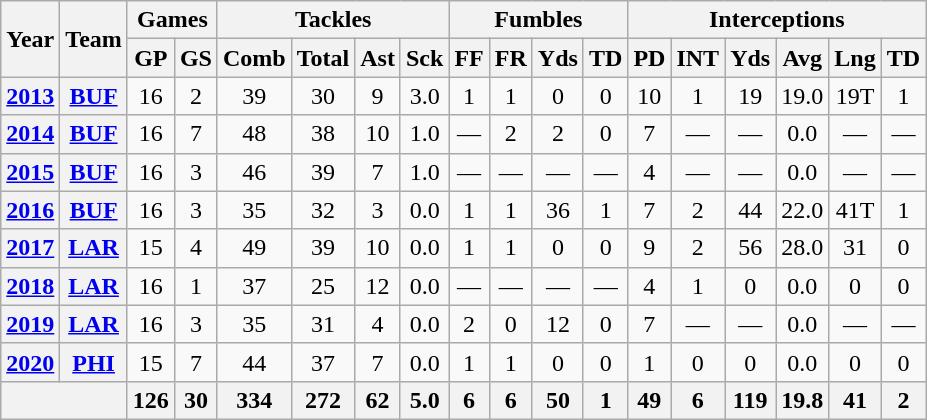<table class=wikitable style="text-align:center;">
<tr>
<th rowspan="2">Year</th>
<th rowspan="2">Team</th>
<th colspan="2">Games</th>
<th colspan="4">Tackles</th>
<th colspan="4">Fumbles</th>
<th colspan="6">Interceptions</th>
</tr>
<tr>
<th>GP</th>
<th>GS</th>
<th>Comb</th>
<th>Total</th>
<th>Ast</th>
<th>Sck</th>
<th>FF</th>
<th>FR</th>
<th>Yds</th>
<th>TD</th>
<th>PD</th>
<th>INT</th>
<th>Yds</th>
<th>Avg</th>
<th>Lng</th>
<th>TD</th>
</tr>
<tr>
<th><a href='#'>2013</a></th>
<th><a href='#'>BUF</a></th>
<td>16</td>
<td>2</td>
<td>39</td>
<td>30</td>
<td>9</td>
<td>3.0</td>
<td>1</td>
<td>1</td>
<td>0</td>
<td>0</td>
<td>10</td>
<td>1</td>
<td>19</td>
<td>19.0</td>
<td>19T</td>
<td>1</td>
</tr>
<tr>
<th><a href='#'>2014</a></th>
<th><a href='#'>BUF</a></th>
<td>16</td>
<td>7</td>
<td>48</td>
<td>38</td>
<td>10</td>
<td>1.0</td>
<td>—</td>
<td>2</td>
<td>2</td>
<td>0</td>
<td>7</td>
<td>—</td>
<td>—</td>
<td>0.0</td>
<td>—</td>
<td>—</td>
</tr>
<tr>
<th><a href='#'>2015</a></th>
<th><a href='#'>BUF</a></th>
<td>16</td>
<td>3</td>
<td>46</td>
<td>39</td>
<td>7</td>
<td>1.0</td>
<td>—</td>
<td>—</td>
<td>—</td>
<td>—</td>
<td>4</td>
<td>—</td>
<td>—</td>
<td>0.0</td>
<td>—</td>
<td>—</td>
</tr>
<tr>
<th><a href='#'>2016</a></th>
<th><a href='#'>BUF</a></th>
<td>16</td>
<td>3</td>
<td>35</td>
<td>32</td>
<td>3</td>
<td>0.0</td>
<td>1</td>
<td>1</td>
<td>36</td>
<td>1</td>
<td>7</td>
<td>2</td>
<td>44</td>
<td>22.0</td>
<td>41T</td>
<td>1</td>
</tr>
<tr>
<th><a href='#'>2017</a></th>
<th><a href='#'>LAR</a></th>
<td>15</td>
<td>4</td>
<td>49</td>
<td>39</td>
<td>10</td>
<td>0.0</td>
<td>1</td>
<td>1</td>
<td>0</td>
<td>0</td>
<td>9</td>
<td>2</td>
<td>56</td>
<td>28.0</td>
<td>31</td>
<td>0</td>
</tr>
<tr>
<th><a href='#'>2018</a></th>
<th><a href='#'>LAR</a></th>
<td>16</td>
<td>1</td>
<td>37</td>
<td>25</td>
<td>12</td>
<td>0.0</td>
<td>—</td>
<td>—</td>
<td>—</td>
<td>—</td>
<td>4</td>
<td>1</td>
<td>0</td>
<td>0.0</td>
<td>0</td>
<td>0</td>
</tr>
<tr>
<th><a href='#'>2019</a></th>
<th><a href='#'>LAR</a></th>
<td>16</td>
<td>3</td>
<td>35</td>
<td>31</td>
<td>4</td>
<td>0.0</td>
<td>2</td>
<td>0</td>
<td>12</td>
<td>0</td>
<td>7</td>
<td>—</td>
<td>—</td>
<td>0.0</td>
<td>—</td>
<td>—</td>
</tr>
<tr>
<th><a href='#'>2020</a></th>
<th><a href='#'>PHI</a></th>
<td>15</td>
<td>7</td>
<td>44</td>
<td>37</td>
<td>7</td>
<td>0.0</td>
<td>1</td>
<td>1</td>
<td>0</td>
<td>0</td>
<td>1</td>
<td>0</td>
<td>0</td>
<td>0.0</td>
<td>0</td>
<td>0</td>
</tr>
<tr>
<th colspan="2"></th>
<th>126</th>
<th>30</th>
<th>334</th>
<th>272</th>
<th>62</th>
<th>5.0</th>
<th>6</th>
<th>6</th>
<th>50</th>
<th>1</th>
<th>49</th>
<th>6</th>
<th>119</th>
<th>19.8</th>
<th>41</th>
<th>2</th>
</tr>
</table>
